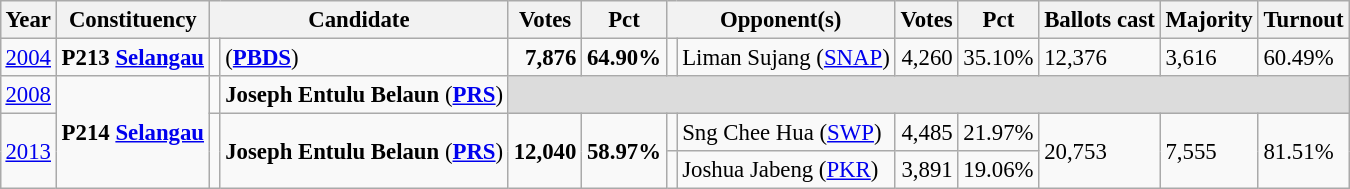<table class="wikitable" style="margin:0.5em ; font-size:95%">
<tr>
<th>Year</th>
<th>Constituency</th>
<th colspan=2>Candidate</th>
<th>Votes</th>
<th>Pct</th>
<th colspan=2>Opponent(s)</th>
<th>Votes</th>
<th>Pct</th>
<th>Ballots cast</th>
<th>Majority</th>
<th>Turnout</th>
</tr>
<tr>
<td><a href='#'>2004</a></td>
<td><strong>P213 <a href='#'>Selangau</a></strong></td>
<td></td>
<td> (<a href='#'><strong>PBDS</strong></a>)</td>
<td align="right"><strong>7,876</strong></td>
<td><strong>64.90%</strong></td>
<td bgcolor=></td>
<td>Liman Sujang (<a href='#'>SNAP</a>)</td>
<td align="right">4,260</td>
<td>35.10%</td>
<td>12,376</td>
<td>3,616</td>
<td>60.49%</td>
</tr>
<tr>
<td><a href='#'>2008</a></td>
<td rowspan=3><strong>P214 <a href='#'>Selangau</a></strong></td>
<td></td>
<td><strong>Joseph Entulu Belaun</strong> (<a href='#'><strong>PRS</strong></a>)</td>
<td colspan="9" bgcolor="dcdcdc"></td>
</tr>
<tr>
<td rowspan=2><a href='#'>2013</a></td>
<td rowspan=2 ></td>
<td rowspan=2><strong>Joseph Entulu Belaun</strong> (<a href='#'><strong>PRS</strong></a>)</td>
<td rowspan=2 align="right"><strong>12,040</strong></td>
<td rowspan=2><strong>58.97%</strong></td>
<td bgcolor=></td>
<td>Sng Chee Hua (<a href='#'>SWP</a>)</td>
<td align="right">4,485</td>
<td>21.97%</td>
<td rowspan=2>20,753</td>
<td rowspan=2>7,555</td>
<td rowspan=2>81.51%</td>
</tr>
<tr>
<td></td>
<td>Joshua Jabeng (<a href='#'>PKR</a>)</td>
<td align="right">3,891</td>
<td>19.06%</td>
</tr>
</table>
